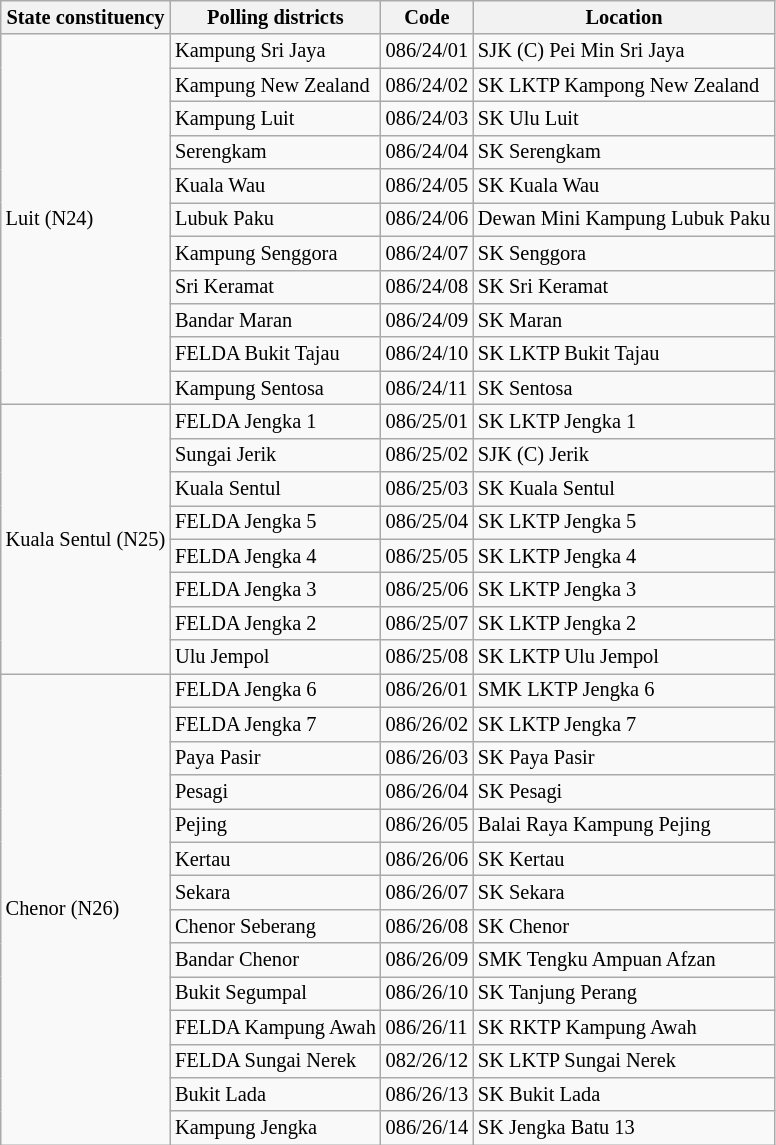<table class="wikitable sortable mw-collapsible" style="white-space:nowrap;font-size:85%">
<tr>
<th>State constituency</th>
<th>Polling districts</th>
<th>Code</th>
<th>Location</th>
</tr>
<tr>
<td rowspan="11">Luit (N24)</td>
<td>Kampung Sri Jaya</td>
<td>086/24/01</td>
<td>SJK (C) Pei Min Sri Jaya</td>
</tr>
<tr>
<td>Kampung New Zealand</td>
<td>086/24/02</td>
<td>SK LKTP Kampong New Zealand</td>
</tr>
<tr>
<td>Kampung Luit</td>
<td>086/24/03</td>
<td>SK Ulu Luit</td>
</tr>
<tr>
<td>Serengkam</td>
<td>086/24/04</td>
<td>SK Serengkam</td>
</tr>
<tr>
<td>Kuala Wau</td>
<td>086/24/05</td>
<td>SK Kuala Wau</td>
</tr>
<tr>
<td>Lubuk Paku</td>
<td>086/24/06</td>
<td>Dewan Mini Kampung Lubuk Paku</td>
</tr>
<tr>
<td>Kampung Senggora</td>
<td>086/24/07</td>
<td>SK Senggora</td>
</tr>
<tr>
<td>Sri Keramat</td>
<td>086/24/08</td>
<td>SK Sri Keramat</td>
</tr>
<tr>
<td>Bandar Maran</td>
<td>086/24/09</td>
<td>SK Maran</td>
</tr>
<tr>
<td>FELDA Bukit Tajau</td>
<td>086/24/10</td>
<td>SK LKTP Bukit Tajau</td>
</tr>
<tr>
<td>Kampung Sentosa</td>
<td>086/24/11</td>
<td>SK Sentosa</td>
</tr>
<tr>
<td rowspan="8">Kuala Sentul (N25)</td>
<td>FELDA Jengka 1</td>
<td>086/25/01</td>
<td>SK LKTP Jengka 1</td>
</tr>
<tr>
<td>Sungai Jerik</td>
<td>086/25/02</td>
<td>SJK (C) Jerik</td>
</tr>
<tr>
<td>Kuala Sentul</td>
<td>086/25/03</td>
<td>SK Kuala Sentul</td>
</tr>
<tr>
<td>FELDA Jengka 5</td>
<td>086/25/04</td>
<td>SK LKTP Jengka 5</td>
</tr>
<tr>
<td>FELDA Jengka 4</td>
<td>086/25/05</td>
<td>SK LKTP Jengka 4</td>
</tr>
<tr>
<td>FELDA Jengka 3</td>
<td>086/25/06</td>
<td>SK LKTP Jengka 3</td>
</tr>
<tr>
<td>FELDA Jengka 2</td>
<td>086/25/07</td>
<td>SK LKTP Jengka 2</td>
</tr>
<tr>
<td>Ulu Jempol</td>
<td>086/25/08</td>
<td>SK LKTP Ulu Jempol</td>
</tr>
<tr>
<td rowspan="14">Chenor (N26)</td>
<td>FELDA Jengka 6</td>
<td>086/26/01</td>
<td>SMK LKTP Jengka 6</td>
</tr>
<tr>
<td>FELDA Jengka 7</td>
<td>086/26/02</td>
<td>SK LKTP Jengka 7</td>
</tr>
<tr>
<td>Paya Pasir</td>
<td>086/26/03</td>
<td>SK Paya Pasir</td>
</tr>
<tr>
<td>Pesagi</td>
<td>086/26/04</td>
<td>SK Pesagi</td>
</tr>
<tr>
<td>Pejing</td>
<td>086/26/05</td>
<td>Balai Raya Kampung Pejing</td>
</tr>
<tr>
<td>Kertau</td>
<td>086/26/06</td>
<td>SK Kertau</td>
</tr>
<tr>
<td>Sekara</td>
<td>086/26/07</td>
<td>SK Sekara</td>
</tr>
<tr>
<td>Chenor Seberang</td>
<td>086/26/08</td>
<td>SK Chenor</td>
</tr>
<tr>
<td>Bandar Chenor</td>
<td>086/26/09</td>
<td>SMK Tengku Ampuan Afzan</td>
</tr>
<tr>
<td>Bukit Segumpal</td>
<td>086/26/10</td>
<td>SK Tanjung Perang</td>
</tr>
<tr>
<td>FELDA Kampung Awah</td>
<td>086/26/11</td>
<td>SK RKTP Kampung Awah</td>
</tr>
<tr>
<td>FELDA Sungai Nerek</td>
<td>082/26/12</td>
<td>SK LKTP Sungai Nerek</td>
</tr>
<tr>
<td>Bukit Lada</td>
<td>086/26/13</td>
<td>SK Bukit Lada</td>
</tr>
<tr>
<td>Kampung Jengka</td>
<td>086/26/14</td>
<td>SK Jengka Batu 13</td>
</tr>
</table>
